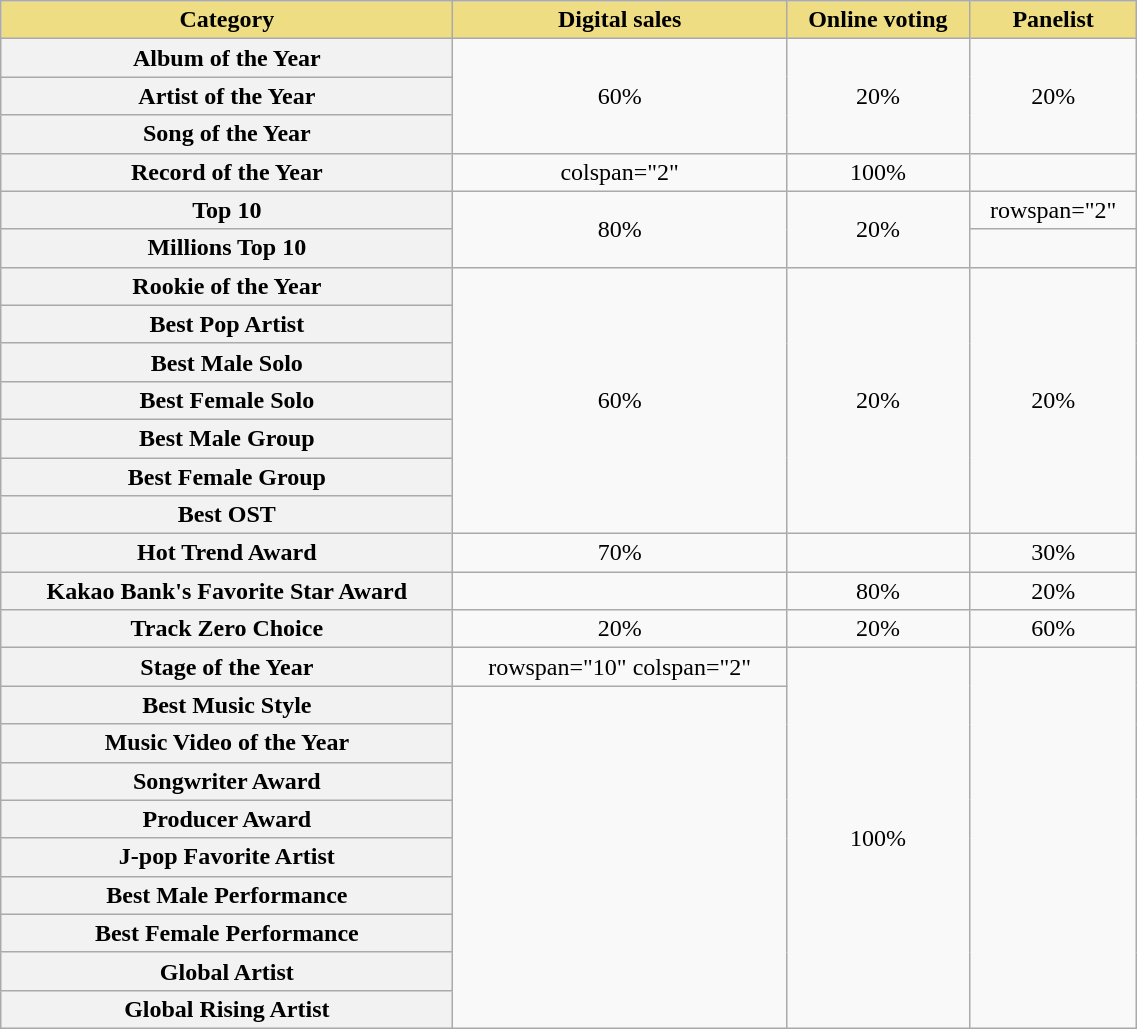<table class="wikitable" style="text-align:center; width:60%">
<tr>
<th scope="col" style="background:#EEDD82">Category</th>
<th scope="col" style="background:#EEDD82">Digital sales</th>
<th scope="col" style="background:#EEDD82">Online voting</th>
<th scope="col" style="background:#EEDD82">Panelist</th>
</tr>
<tr>
<th scope="col">Album of the Year</th>
<td rowspan="3">60%</td>
<td rowspan="3">20%</td>
<td rowspan="3">20%</td>
</tr>
<tr>
<th scope="col">Artist of the Year</th>
</tr>
<tr>
<th scope="col">Song of the Year</th>
</tr>
<tr>
<th scope="col">Record of the Year</th>
<td>colspan="2" </td>
<td>100%</td>
</tr>
<tr>
<th scope="col">Top 10</th>
<td rowspan="2">80%</td>
<td rowspan="2">20%</td>
<td>rowspan="2" </td>
</tr>
<tr>
<th scope="col">Millions Top 10</th>
</tr>
<tr>
<th scope="col">Rookie of the Year</th>
<td rowspan="7">60%</td>
<td rowspan="7">20%</td>
<td rowspan="7">20%</td>
</tr>
<tr>
<th scope="col">Best Pop Artist</th>
</tr>
<tr>
<th scope="col">Best Male Solo</th>
</tr>
<tr>
<th scope="col">Best Female Solo</th>
</tr>
<tr>
<th scope="col">Best Male Group</th>
</tr>
<tr>
<th scope="col">Best Female Group</th>
</tr>
<tr>
<th scope="col">Best OST</th>
</tr>
<tr>
<th scope="col">Hot Trend Award</th>
<td>70%</td>
<td></td>
<td>30%</td>
</tr>
<tr>
<th scope="col">Kakao Bank's Favorite Star Award</th>
<td></td>
<td>80%</td>
<td>20%</td>
</tr>
<tr>
<th scope="col">Track Zero Choice</th>
<td>20%</td>
<td>20%</td>
<td>60%</td>
</tr>
<tr>
<th scope="col">Stage of the Year</th>
<td>rowspan="10" colspan="2" </td>
<td rowspan="10">100%</td>
</tr>
<tr>
<th scope="col">Best Music Style</th>
</tr>
<tr>
<th scope="col">Music Video of the Year</th>
</tr>
<tr>
<th scope="col">Songwriter Award</th>
</tr>
<tr>
<th scope="col">Producer Award</th>
</tr>
<tr>
<th scope="col">J-pop Favorite Artist</th>
</tr>
<tr>
<th scope="col">Best Male Performance</th>
</tr>
<tr>
<th scope="col">Best Female Performance</th>
</tr>
<tr>
<th scope="col">Global Artist</th>
</tr>
<tr>
<th scope="col">Global Rising Artist</th>
</tr>
</table>
